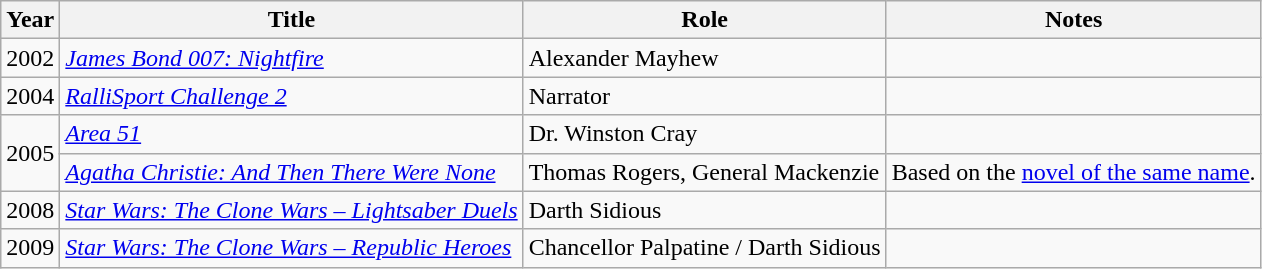<table class="wikitable sortable">
<tr>
<th>Year</th>
<th>Title</th>
<th>Role</th>
<th>Notes</th>
</tr>
<tr>
<td>2002</td>
<td><em><a href='#'>James Bond 007: Nightfire</a></em></td>
<td>Alexander Mayhew</td>
<td></td>
</tr>
<tr>
<td>2004</td>
<td><em><a href='#'>RalliSport Challenge 2</a></em></td>
<td>Narrator</td>
<td></td>
</tr>
<tr>
<td rowspan="2">2005</td>
<td><em><a href='#'>Area 51</a></em></td>
<td>Dr. Winston Cray</td>
<td></td>
</tr>
<tr>
<td><em><a href='#'>Agatha Christie: And Then There Were None</a></em></td>
<td>Thomas Rogers, General Mackenzie</td>
<td>Based on the <a href='#'>novel of the same name</a>.</td>
</tr>
<tr>
<td>2008</td>
<td><em><a href='#'>Star Wars: The Clone Wars – Lightsaber Duels</a></em></td>
<td>Darth Sidious</td>
<td></td>
</tr>
<tr>
<td>2009</td>
<td><em><a href='#'>Star Wars: The Clone Wars – Republic Heroes</a></em></td>
<td>Chancellor Palpatine / Darth Sidious</td>
<td></td>
</tr>
</table>
